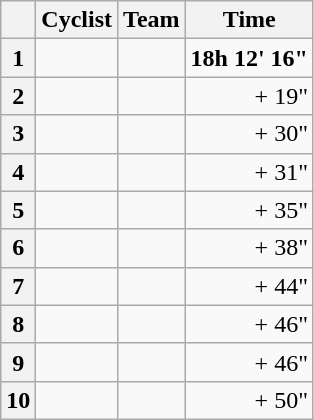<table class="wikitable">
<tr>
<th></th>
<th>Cyclist</th>
<th>Team</th>
<th>Time</th>
</tr>
<tr>
<th>1</th>
<td><strong></strong></td>
<td><strong></strong></td>
<td align="right"><strong>18h 12' 16"</strong></td>
</tr>
<tr>
<th>2</th>
<td></td>
<td></td>
<td align="right">+ 19"</td>
</tr>
<tr>
<th>3</th>
<td></td>
<td></td>
<td align="right">+ 30"</td>
</tr>
<tr>
<th>4</th>
<td></td>
<td></td>
<td align="right">+ 31"</td>
</tr>
<tr>
<th>5</th>
<td></td>
<td></td>
<td align="right">+ 35"</td>
</tr>
<tr>
<th>6</th>
<td></td>
<td></td>
<td align="right">+ 38"</td>
</tr>
<tr>
<th>7</th>
<td></td>
<td></td>
<td align="right">+ 44"</td>
</tr>
<tr>
<th>8</th>
<td></td>
<td></td>
<td align="right">+ 46"</td>
</tr>
<tr>
<th>9</th>
<td></td>
<td></td>
<td align="right">+ 46"</td>
</tr>
<tr>
<th>10</th>
<td></td>
<td></td>
<td align="right">+ 50"</td>
</tr>
</table>
